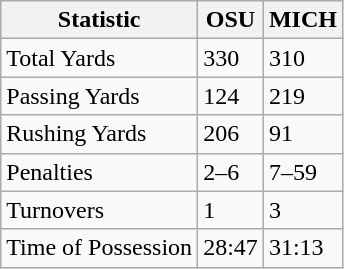<table class="wikitable">
<tr>
<th>Statistic</th>
<th>OSU</th>
<th>MICH</th>
</tr>
<tr>
<td>Total Yards</td>
<td>330</td>
<td>310</td>
</tr>
<tr>
<td>Passing Yards</td>
<td>124</td>
<td>219</td>
</tr>
<tr>
<td>Rushing Yards</td>
<td>206</td>
<td>91</td>
</tr>
<tr>
<td>Penalties</td>
<td>2–6</td>
<td>7–59</td>
</tr>
<tr>
<td>Turnovers</td>
<td>1</td>
<td>3</td>
</tr>
<tr>
<td>Time of Possession</td>
<td>28:47</td>
<td>31:13</td>
</tr>
</table>
